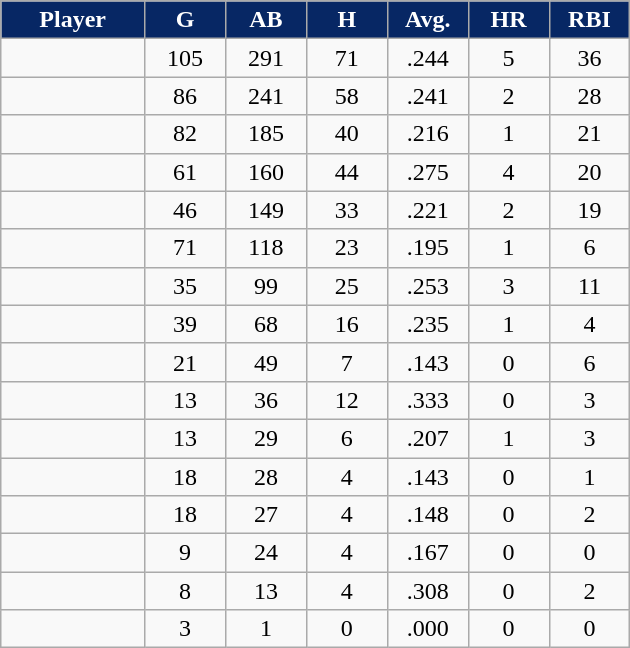<table class="wikitable sortable">
<tr>
<th style="background:#072764;color:white;" width="16%">Player</th>
<th style="background:#072764;color:white;" width="9%">G</th>
<th style="background:#072764;color:white;" width="9%">AB</th>
<th style="background:#072764;color:white;" width="9%">H</th>
<th style="background:#072764;color:white;" width="9%">Avg.</th>
<th style="background:#072764;color:white;" width="9%">HR</th>
<th style="background:#072764;color:white;" width="9%">RBI</th>
</tr>
<tr align="center">
<td></td>
<td>105</td>
<td>291</td>
<td>71</td>
<td>.244</td>
<td>5</td>
<td>36</td>
</tr>
<tr align="center">
<td></td>
<td>86</td>
<td>241</td>
<td>58</td>
<td>.241</td>
<td>2</td>
<td>28</td>
</tr>
<tr align="center">
<td></td>
<td>82</td>
<td>185</td>
<td>40</td>
<td>.216</td>
<td>1</td>
<td>21</td>
</tr>
<tr align="center">
<td></td>
<td>61</td>
<td>160</td>
<td>44</td>
<td>.275</td>
<td>4</td>
<td>20</td>
</tr>
<tr align="center">
<td></td>
<td>46</td>
<td>149</td>
<td>33</td>
<td>.221</td>
<td>2</td>
<td>19</td>
</tr>
<tr align="center">
<td></td>
<td>71</td>
<td>118</td>
<td>23</td>
<td>.195</td>
<td>1</td>
<td>6</td>
</tr>
<tr align="center">
<td></td>
<td>35</td>
<td>99</td>
<td>25</td>
<td>.253</td>
<td>3</td>
<td>11</td>
</tr>
<tr align="center">
<td></td>
<td>39</td>
<td>68</td>
<td>16</td>
<td>.235</td>
<td>1</td>
<td>4</td>
</tr>
<tr align="center">
<td></td>
<td>21</td>
<td>49</td>
<td>7</td>
<td>.143</td>
<td>0</td>
<td>6</td>
</tr>
<tr align="center">
<td></td>
<td>13</td>
<td>36</td>
<td>12</td>
<td>.333</td>
<td>0</td>
<td>3</td>
</tr>
<tr align="center">
<td></td>
<td>13</td>
<td>29</td>
<td>6</td>
<td>.207</td>
<td>1</td>
<td>3</td>
</tr>
<tr align="center">
<td></td>
<td>18</td>
<td>28</td>
<td>4</td>
<td>.143</td>
<td>0</td>
<td>1</td>
</tr>
<tr align="center">
<td></td>
<td>18</td>
<td>27</td>
<td>4</td>
<td>.148</td>
<td>0</td>
<td>2</td>
</tr>
<tr align=center>
<td></td>
<td>9</td>
<td>24</td>
<td>4</td>
<td>.167</td>
<td>0</td>
<td>0</td>
</tr>
<tr align="center">
<td></td>
<td>8</td>
<td>13</td>
<td>4</td>
<td>.308</td>
<td>0</td>
<td>2</td>
</tr>
<tr align="center">
<td></td>
<td>3</td>
<td>1</td>
<td>0</td>
<td>.000</td>
<td>0</td>
<td>0</td>
</tr>
</table>
